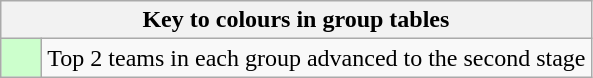<table class="wikitable" style="text-align: center;">
<tr>
<th colspan=2>Key to colours in group tables</th>
</tr>
<tr>
<td bgcolor=#ccffcc style="width: 20px;"></td>
<td align=left>Top 2 teams in each group advanced to the second stage</td>
</tr>
</table>
